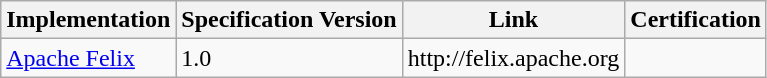<table class="wikitable sortable">
<tr>
<th>Implementation</th>
<th>Specification Version</th>
<th>Link</th>
<th>Certification</th>
</tr>
<tr>
<td><a href='#'>Apache Felix</a></td>
<td>1.0</td>
<td>http://felix.apache.org</td>
<td></td>
</tr>
</table>
